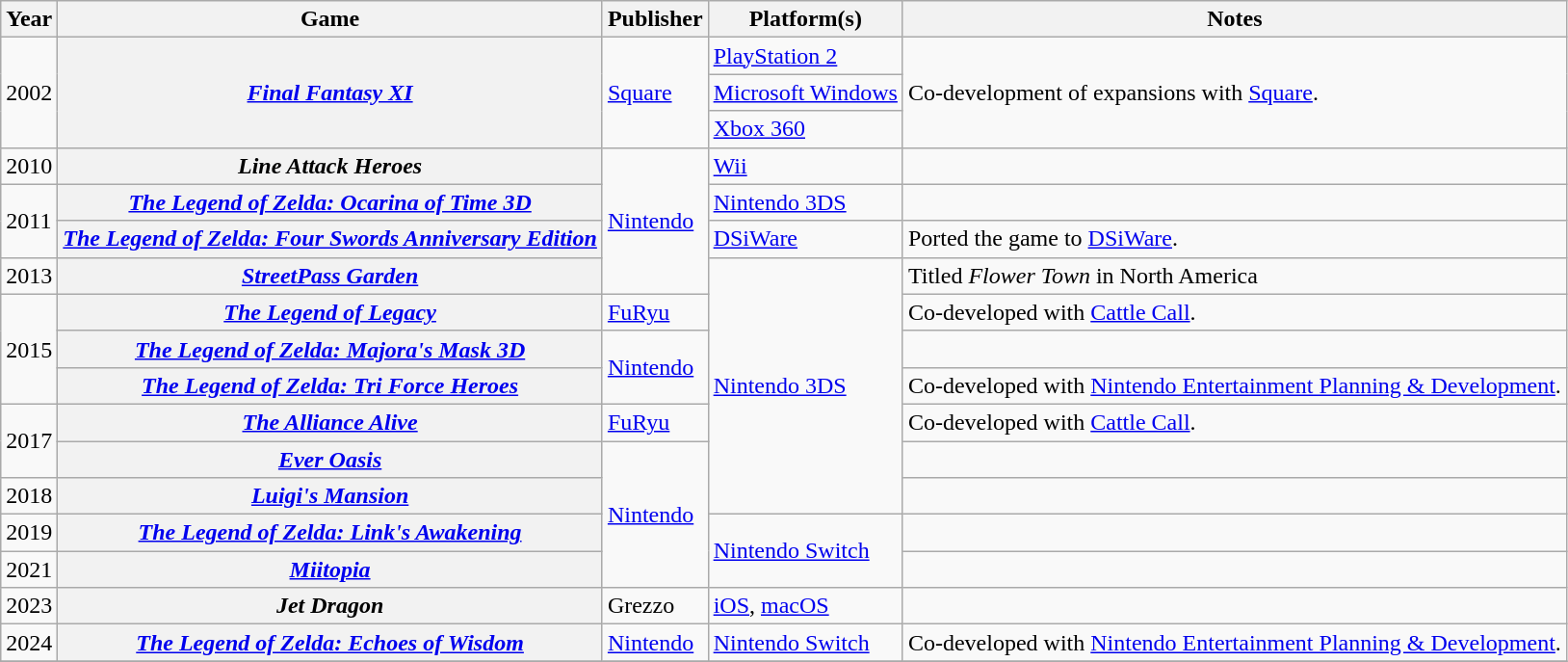<table class="wikitable sortable plainrowheaders">
<tr>
<th>Year</th>
<th>Game</th>
<th>Publisher</th>
<th>Platform(s)</th>
<th>Notes</th>
</tr>
<tr>
<td rowspan="3">2002</td>
<th rowspan="3" scope="row"><em><a href='#'>Final Fantasy XI</a></em></th>
<td rowspan="3"><a href='#'>Square</a></td>
<td><a href='#'>PlayStation 2</a></td>
<td rowspan="3">Co-development of expansions with <a href='#'>Square</a>.</td>
</tr>
<tr>
<td><a href='#'>Microsoft Windows</a></td>
</tr>
<tr>
<td><a href='#'>Xbox 360</a></td>
</tr>
<tr>
<td>2010</td>
<th scope="row"><em>Line Attack Heroes</em></th>
<td rowspan="4"><a href='#'>Nintendo</a></td>
<td><a href='#'>Wii</a></td>
<td></td>
</tr>
<tr>
<td rowspan="2">2011</td>
<th scope="row"><em><a href='#'>The Legend of Zelda: Ocarina of Time 3D</a></em></th>
<td><a href='#'>Nintendo 3DS</a></td>
<td></td>
</tr>
<tr>
<th scope="row"><em><a href='#'>The Legend of Zelda: Four Swords Anniversary Edition</a></em></th>
<td><a href='#'>DSiWare</a></td>
<td>Ported the game to <a href='#'>DSiWare</a>.</td>
</tr>
<tr>
<td>2013</td>
<th scope="row"><em><a href='#'>StreetPass Garden</a></em></th>
<td rowspan="7"><a href='#'>Nintendo 3DS</a></td>
<td>Titled <em>Flower Town</em> in North America</td>
</tr>
<tr>
<td rowspan="3">2015</td>
<th scope="row"><em><a href='#'>The Legend of Legacy</a></em></th>
<td><a href='#'>FuRyu</a></td>
<td>Co-developed with <a href='#'>Cattle Call</a>.</td>
</tr>
<tr>
<th scope="row"><em><a href='#'>The Legend of Zelda: Majora's Mask 3D</a></em></th>
<td rowspan="2"><a href='#'>Nintendo</a></td>
<td></td>
</tr>
<tr>
<th scope="row"><em><a href='#'>The Legend of Zelda: Tri Force Heroes</a></em></th>
<td>Co-developed with <a href='#'>Nintendo Entertainment Planning & Development</a>.</td>
</tr>
<tr>
<td rowspan="2">2017</td>
<th scope="row"><em><a href='#'>The Alliance Alive</a></em></th>
<td><a href='#'>FuRyu</a></td>
<td>Co-developed with <a href='#'>Cattle Call</a>.</td>
</tr>
<tr>
<th scope="row"><em><a href='#'>Ever Oasis</a></em></th>
<td rowspan="4"><a href='#'>Nintendo</a></td>
<td></td>
</tr>
<tr>
<td>2018</td>
<th scope="row"><em><a href='#'>Luigi's Mansion</a></em></th>
<td></td>
</tr>
<tr>
<td>2019</td>
<th scope="row"><em><a href='#'>The Legend of Zelda: Link's Awakening</a></em></th>
<td rowspan="2"><a href='#'>Nintendo Switch</a></td>
<td></td>
</tr>
<tr>
<td rowspan="1">2021</td>
<th scope="row"><em><a href='#'>Miitopia</a></em></th>
<td></td>
</tr>
<tr>
<td rowspan="1">2023</td>
<th scope="row"><em>Jet Dragon</em></th>
<td>Grezzo</td>
<td><a href='#'>iOS</a>, <a href='#'>macOS</a></td>
<td></td>
</tr>
<tr>
<td rowspan="1">2024</td>
<th scope="row"><em><a href='#'>The Legend of Zelda: Echoes of Wisdom</a></em></th>
<td><a href='#'>Nintendo</a></td>
<td><a href='#'>Nintendo Switch</a></td>
<td>Co-developed with <a href='#'>Nintendo Entertainment Planning & Development</a>.</td>
</tr>
<tr>
</tr>
</table>
